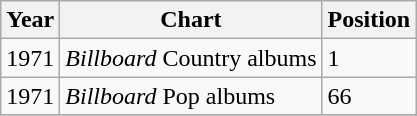<table class="wikitable">
<tr>
<th>Year</th>
<th>Chart</th>
<th>Position</th>
</tr>
<tr>
<td>1971</td>
<td><em>Billboard</em> Country albums</td>
<td>1</td>
</tr>
<tr>
<td>1971</td>
<td><em>Billboard</em> Pop albums</td>
<td>66</td>
</tr>
<tr>
</tr>
</table>
